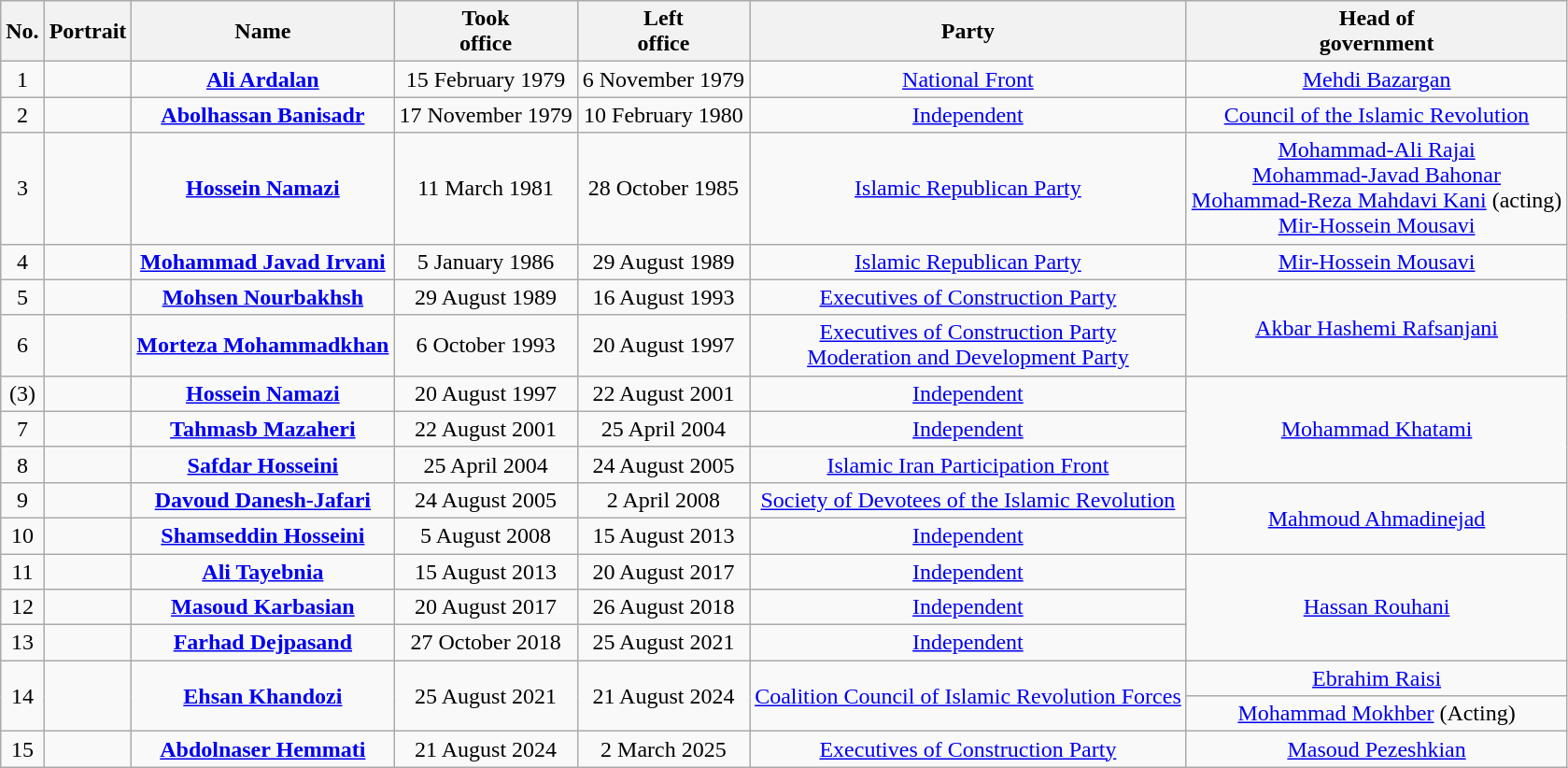<table class="wikitable" style="text-align:center;">
<tr>
<th>No.</th>
<th>Portrait</th>
<th>Name</th>
<th>Took<br>office</th>
<th>Left<br>office</th>
<th>Party</th>
<th>Head of<br>government</th>
</tr>
<tr>
<td>1</td>
<td></td>
<td><strong><a href='#'>Ali Ardalan</a></strong></td>
<td>15 February 1979</td>
<td>6 November 1979</td>
<td><a href='#'>National Front</a></td>
<td><a href='#'>Mehdi Bazargan</a></td>
</tr>
<tr>
<td>2</td>
<td></td>
<td><strong><a href='#'>Abolhassan Banisadr</a></strong></td>
<td>17 November 1979</td>
<td>10 February 1980</td>
<td><a href='#'>Independent</a></td>
<td><a href='#'>Council of the Islamic Revolution</a></td>
</tr>
<tr>
<td>3</td>
<td></td>
<td><strong><a href='#'>Hossein Namazi</a></strong></td>
<td>11 March 1981</td>
<td>28 October 1985</td>
<td><a href='#'>Islamic Republican Party</a></td>
<td><a href='#'>Mohammad-Ali Rajai</a><br><a href='#'>Mohammad-Javad Bahonar</a><br><a href='#'>Mohammad-Reza Mahdavi Kani</a> (acting)<br><a href='#'>Mir-Hossein Mousavi</a></td>
</tr>
<tr>
<td>4</td>
<td></td>
<td><strong><a href='#'>Mohammad Javad Irvani</a></strong></td>
<td>5 January 1986</td>
<td>29 August 1989</td>
<td><a href='#'>Islamic Republican Party</a></td>
<td><a href='#'>Mir-Hossein Mousavi</a></td>
</tr>
<tr>
<td>5</td>
<td></td>
<td><strong><a href='#'>Mohsen Nourbakhsh</a></strong></td>
<td>29 August 1989</td>
<td>16 August 1993</td>
<td><a href='#'>Executives of Construction Party</a></td>
<td rowspan="2"><a href='#'>Akbar Hashemi Rafsanjani</a></td>
</tr>
<tr>
<td>6</td>
<td></td>
<td><strong><a href='#'>Morteza Mohammadkhan</a></strong></td>
<td>6 October 1993</td>
<td>20 August 1997</td>
<td><a href='#'>Executives of Construction Party</a><br><a href='#'>Moderation and Development Party</a></td>
</tr>
<tr>
<td>(3)</td>
<td></td>
<td><strong><a href='#'>Hossein Namazi</a></strong></td>
<td>20 August 1997</td>
<td>22 August 2001</td>
<td><a href='#'>Independent</a></td>
<td rowspan="3"><a href='#'>Mohammad Khatami</a></td>
</tr>
<tr>
<td>7</td>
<td></td>
<td><strong><a href='#'>Tahmasb Mazaheri</a></strong></td>
<td>22 August 2001</td>
<td>25 April 2004</td>
<td><a href='#'>Independent</a></td>
</tr>
<tr>
<td>8</td>
<td></td>
<td><strong><a href='#'>Safdar Hosseini</a></strong></td>
<td>25 April 2004</td>
<td>24 August 2005</td>
<td><a href='#'>Islamic Iran Participation Front</a></td>
</tr>
<tr>
<td>9</td>
<td></td>
<td><strong><a href='#'>Davoud Danesh-Jafari</a></strong></td>
<td>24 August 2005</td>
<td>2 April 2008</td>
<td><a href='#'>Society of Devotees of the Islamic Revolution</a></td>
<td rowspan="2"><a href='#'>Mahmoud Ahmadinejad</a></td>
</tr>
<tr>
<td>10</td>
<td></td>
<td><strong><a href='#'>Shamseddin Hosseini</a></strong></td>
<td>5 August 2008</td>
<td>15 August 2013</td>
<td><a href='#'>Independent</a></td>
</tr>
<tr>
<td>11</td>
<td></td>
<td><strong><a href='#'>Ali Tayebnia</a></strong></td>
<td>15 August 2013</td>
<td>20 August 2017</td>
<td><a href='#'>Independent</a></td>
<td rowspan="3"><a href='#'>Hassan Rouhani</a></td>
</tr>
<tr>
<td>12</td>
<td></td>
<td><strong><a href='#'>Masoud Karbasian</a></strong></td>
<td>20 August 2017</td>
<td>26 August 2018</td>
<td><a href='#'>Independent</a></td>
</tr>
<tr>
<td>13</td>
<td></td>
<td><strong><a href='#'>Farhad Dejpasand</a></strong></td>
<td>27 October 2018</td>
<td>25 August 2021</td>
<td><a href='#'>Independent</a></td>
</tr>
<tr>
<td rowspan="2">14</td>
<td rowspan="2"></td>
<td rowspan="2"><strong><a href='#'>Ehsan Khandozi</a></strong></td>
<td rowspan="2">25 August 2021</td>
<td rowspan="2">21 August 2024</td>
<td rowspan="2"><a href='#'>Coalition Council of Islamic Revolution Forces</a></td>
<td><a href='#'>Ebrahim Raisi</a></td>
</tr>
<tr>
<td><a href='#'>Mohammad Mokhber</a> (Acting)</td>
</tr>
<tr>
<td>15</td>
<td></td>
<td><strong><a href='#'>Abdolnaser Hemmati</a></strong></td>
<td>21 August 2024</td>
<td>2 March 2025</td>
<td><a href='#'>Executives of Construction Party</a></td>
<td><a href='#'>Masoud Pezeshkian</a></td>
</tr>
</table>
